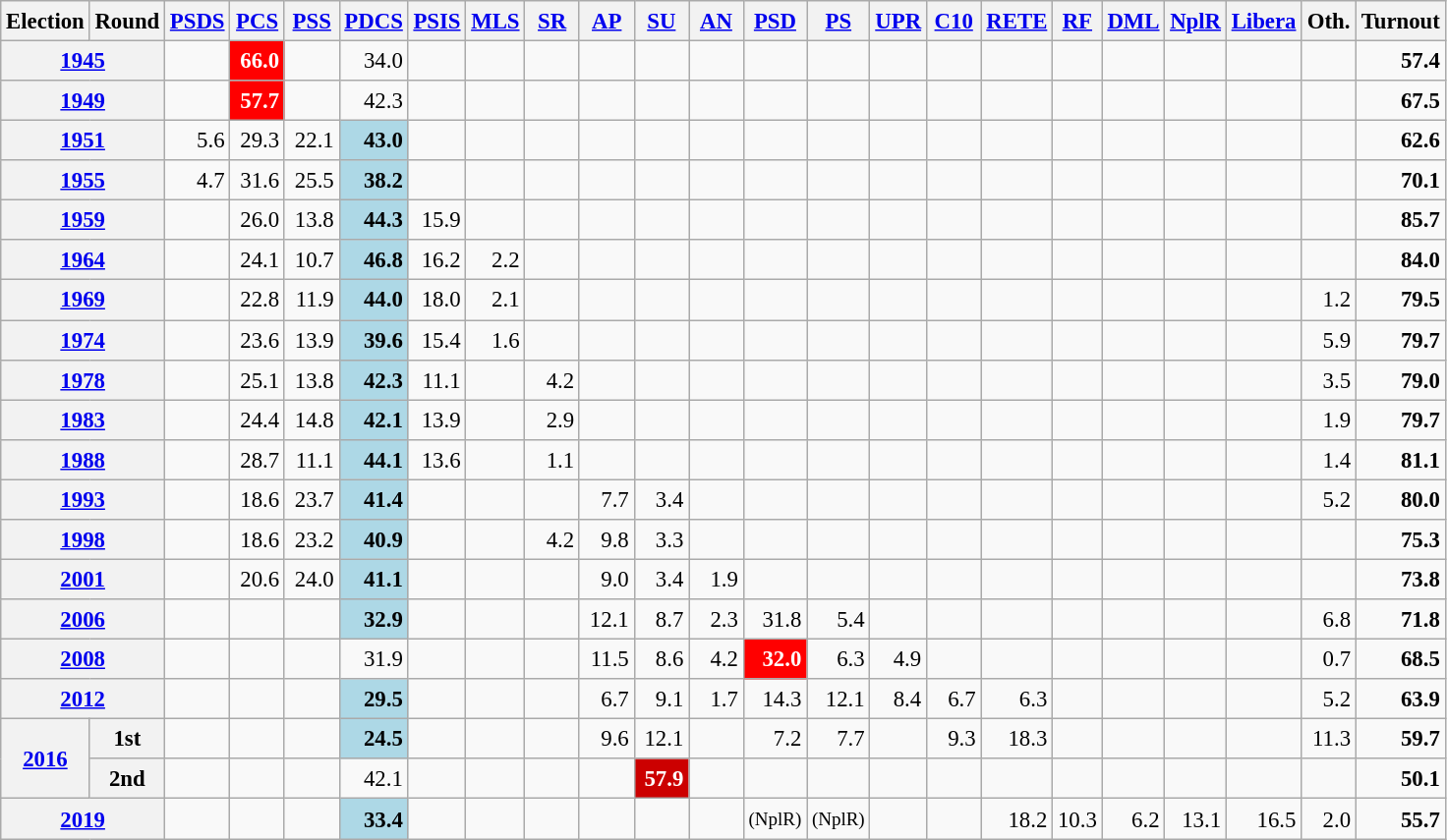<table class="wikitable" style="text-align:right; font-size:95%; line-height:20px;">
<tr>
<th width="30px">Election</th>
<th width="30px">Round</th>
<th width="30px"><a href='#'>PSDS</a></th>
<th width="30px"><a href='#'>PCS</a></th>
<th width="30px"><a href='#'>PSS</a></th>
<th width="30px"><a href='#'>PDCS</a></th>
<th width="30px"><a href='#'>PSIS</a></th>
<th width="30px"><a href='#'>MLS</a></th>
<th width="30px"><a href='#'>SR</a></th>
<th width="30px"><a href='#'>AP</a></th>
<th width="30px"><a href='#'>SU</a></th>
<th width="30px"><a href='#'>AN</a></th>
<th width="30px"><a href='#'>PSD</a></th>
<th width="30px"><a href='#'>PS</a></th>
<th width="30px"><a href='#'>UPR</a></th>
<th width="30px"><a href='#'>C10</a></th>
<th width="30px"><a href='#'>RETE</a></th>
<th><a href='#'>RF</a></th>
<th><a href='#'>DML</a></th>
<th><a href='#'>NplR</a></th>
<th><a href='#'>Libera</a></th>
<th width="30px">Oth.</th>
<th width="30px">Turnout</th>
</tr>
<tr>
<th colspan="2"><a href='#'>1945</a></th>
<td></td>
<td style="background:red;color:white;"><strong>66.0</strong></td>
<td></td>
<td>34.0</td>
<td></td>
<td></td>
<td></td>
<td></td>
<td></td>
<td></td>
<td></td>
<td></td>
<td></td>
<td></td>
<td></td>
<td></td>
<td></td>
<td></td>
<td></td>
<td></td>
<td><strong>57.4</strong></td>
</tr>
<tr>
<th colspan="2"><a href='#'>1949</a></th>
<td></td>
<td style="background:red;color:white;"><strong>57.7</strong></td>
<td></td>
<td>42.3</td>
<td></td>
<td></td>
<td></td>
<td></td>
<td></td>
<td></td>
<td></td>
<td></td>
<td></td>
<td></td>
<td></td>
<td></td>
<td></td>
<td></td>
<td></td>
<td></td>
<td><strong>67.5</strong></td>
</tr>
<tr>
<th colspan="2"><a href='#'>1951</a></th>
<td>5.6</td>
<td>29.3</td>
<td>22.1</td>
<td style="background:lightblue;"><strong>43.0</strong></td>
<td></td>
<td></td>
<td></td>
<td></td>
<td></td>
<td></td>
<td></td>
<td></td>
<td></td>
<td></td>
<td></td>
<td></td>
<td></td>
<td></td>
<td></td>
<td></td>
<td><strong>62.6</strong></td>
</tr>
<tr>
<th colspan="2"><a href='#'>1955</a></th>
<td>4.7</td>
<td>31.6</td>
<td>25.5</td>
<td style="background:lightblue;"><strong>38.2</strong></td>
<td></td>
<td></td>
<td></td>
<td></td>
<td></td>
<td></td>
<td></td>
<td></td>
<td></td>
<td></td>
<td></td>
<td></td>
<td></td>
<td></td>
<td></td>
<td></td>
<td><strong>70.1</strong></td>
</tr>
<tr>
<th colspan="2"><a href='#'>1959</a></th>
<td></td>
<td>26.0</td>
<td>13.8</td>
<td style="background:lightblue;"><strong>44.3</strong></td>
<td>15.9</td>
<td></td>
<td></td>
<td></td>
<td></td>
<td></td>
<td></td>
<td></td>
<td></td>
<td></td>
<td></td>
<td></td>
<td></td>
<td></td>
<td></td>
<td></td>
<td><strong>85.7</strong></td>
</tr>
<tr>
<th colspan="2"><a href='#'>1964</a></th>
<td></td>
<td>24.1</td>
<td>10.7</td>
<td style="background:lightblue;"><strong>46.8</strong></td>
<td>16.2</td>
<td>2.2</td>
<td></td>
<td></td>
<td></td>
<td></td>
<td></td>
<td></td>
<td></td>
<td></td>
<td></td>
<td></td>
<td></td>
<td></td>
<td></td>
<td></td>
<td><strong>84.0</strong></td>
</tr>
<tr>
<th colspan="2"><a href='#'>1969</a></th>
<td></td>
<td>22.8</td>
<td>11.9</td>
<td style="background:lightblue;"><strong>44.0</strong></td>
<td>18.0</td>
<td>2.1</td>
<td></td>
<td></td>
<td></td>
<td></td>
<td></td>
<td></td>
<td></td>
<td></td>
<td></td>
<td></td>
<td></td>
<td></td>
<td></td>
<td>1.2</td>
<td><strong>79.5</strong></td>
</tr>
<tr>
<th colspan="2"><a href='#'>1974</a></th>
<td></td>
<td>23.6</td>
<td>13.9</td>
<td style="background:lightblue;"><strong>39.6</strong></td>
<td>15.4</td>
<td>1.6</td>
<td></td>
<td></td>
<td></td>
<td></td>
<td></td>
<td></td>
<td></td>
<td></td>
<td></td>
<td></td>
<td></td>
<td></td>
<td></td>
<td>5.9</td>
<td><strong>79.7</strong></td>
</tr>
<tr>
<th colspan="2"><a href='#'>1978</a></th>
<td></td>
<td>25.1</td>
<td>13.8</td>
<td style="background:lightblue;"><strong>42.3</strong></td>
<td>11.1</td>
<td></td>
<td>4.2</td>
<td></td>
<td></td>
<td></td>
<td></td>
<td></td>
<td></td>
<td></td>
<td></td>
<td></td>
<td></td>
<td></td>
<td></td>
<td>3.5</td>
<td><strong>79.0</strong></td>
</tr>
<tr>
<th colspan="2"><a href='#'>1983</a></th>
<td></td>
<td>24.4</td>
<td>14.8</td>
<td style="background:lightblue;"><strong>42.1</strong></td>
<td>13.9</td>
<td></td>
<td>2.9</td>
<td></td>
<td></td>
<td></td>
<td></td>
<td></td>
<td></td>
<td></td>
<td></td>
<td></td>
<td></td>
<td></td>
<td></td>
<td>1.9</td>
<td><strong>79.7</strong></td>
</tr>
<tr>
<th colspan="2"><a href='#'>1988</a></th>
<td></td>
<td>28.7</td>
<td>11.1</td>
<td style="background:lightblue;"><strong>44.1</strong></td>
<td>13.6</td>
<td></td>
<td>1.1</td>
<td></td>
<td></td>
<td></td>
<td></td>
<td></td>
<td></td>
<td></td>
<td></td>
<td></td>
<td></td>
<td></td>
<td></td>
<td>1.4</td>
<td><strong>81.1</strong></td>
</tr>
<tr>
<th colspan="2"><a href='#'>1993</a></th>
<td></td>
<td>18.6</td>
<td>23.7</td>
<td style="background:lightblue;"><strong>41.4</strong></td>
<td></td>
<td></td>
<td></td>
<td>7.7</td>
<td>3.4</td>
<td></td>
<td></td>
<td></td>
<td></td>
<td></td>
<td></td>
<td></td>
<td></td>
<td></td>
<td></td>
<td>5.2</td>
<td><strong>80.0</strong></td>
</tr>
<tr>
<th colspan="2"><a href='#'>1998</a></th>
<td></td>
<td>18.6</td>
<td>23.2</td>
<td style="background:lightblue;"><strong>40.9</strong></td>
<td></td>
<td></td>
<td>4.2</td>
<td>9.8</td>
<td>3.3</td>
<td></td>
<td></td>
<td></td>
<td></td>
<td></td>
<td></td>
<td></td>
<td></td>
<td></td>
<td></td>
<td></td>
<td><strong>75.3</strong></td>
</tr>
<tr>
<th colspan="2"><a href='#'>2001</a></th>
<td></td>
<td>20.6</td>
<td>24.0</td>
<td style="background:lightblue;"><strong>41.1</strong></td>
<td></td>
<td></td>
<td></td>
<td>9.0</td>
<td>3.4</td>
<td>1.9</td>
<td></td>
<td></td>
<td></td>
<td></td>
<td></td>
<td></td>
<td></td>
<td></td>
<td></td>
<td></td>
<td><strong>73.8</strong></td>
</tr>
<tr>
<th colspan="2"><a href='#'>2006</a></th>
<td></td>
<td></td>
<td></td>
<td style="background:lightblue;"><strong>32.9</strong></td>
<td></td>
<td></td>
<td></td>
<td>12.1</td>
<td>8.7</td>
<td>2.3</td>
<td>31.8</td>
<td>5.4</td>
<td></td>
<td></td>
<td></td>
<td></td>
<td></td>
<td></td>
<td></td>
<td>6.8</td>
<td><strong>71.8</strong></td>
</tr>
<tr>
<th colspan="2"><a href='#'>2008</a></th>
<td></td>
<td></td>
<td></td>
<td>31.9</td>
<td></td>
<td></td>
<td></td>
<td>11.5</td>
<td>8.6</td>
<td>4.2</td>
<td style="background:red;color:white"><strong>32.0</strong></td>
<td>6.3</td>
<td>4.9</td>
<td></td>
<td></td>
<td></td>
<td></td>
<td></td>
<td></td>
<td>0.7</td>
<td><strong>68.5</strong></td>
</tr>
<tr>
<th colspan="2"><a href='#'>2012</a></th>
<td></td>
<td></td>
<td></td>
<td style="background:lightblue;"><strong>29.5</strong></td>
<td></td>
<td></td>
<td></td>
<td>6.7</td>
<td>9.1</td>
<td>1.7</td>
<td>14.3</td>
<td>12.1</td>
<td>8.4</td>
<td>6.7</td>
<td>6.3</td>
<td></td>
<td></td>
<td></td>
<td></td>
<td>5.2</td>
<td><strong>63.9</strong></td>
</tr>
<tr>
<th rowspan="2"><a href='#'>2016</a></th>
<th>1st</th>
<td></td>
<td></td>
<td></td>
<td style="background:lightblue;"><strong>24.5</strong></td>
<td></td>
<td></td>
<td></td>
<td>9.6</td>
<td>12.1</td>
<td></td>
<td>7.2</td>
<td>7.7</td>
<td></td>
<td>9.3</td>
<td>18.3</td>
<td></td>
<td></td>
<td></td>
<td></td>
<td>11.3</td>
<td><strong>59.7</strong></td>
</tr>
<tr>
<th>2nd</th>
<td></td>
<td></td>
<td></td>
<td>42.1</td>
<td></td>
<td></td>
<td></td>
<td></td>
<td style="background:#CC0000;color:white;"><strong>57.9</strong></td>
<td></td>
<td></td>
<td></td>
<td></td>
<td></td>
<td></td>
<td></td>
<td></td>
<td></td>
<td></td>
<td></td>
<td><strong>50.1</strong></td>
</tr>
<tr>
<th colspan="2"><a href='#'>2019</a></th>
<td></td>
<td></td>
<td></td>
<td style="background:lightblue;"><strong>33.4</strong></td>
<td></td>
<td></td>
<td></td>
<td></td>
<td></td>
<td></td>
<td><small>(NplR)</small></td>
<td><small>(NplR)</small></td>
<td></td>
<td></td>
<td>18.2</td>
<td>10.3</td>
<td>6.2</td>
<td>13.1</td>
<td>16.5</td>
<td>2.0</td>
<td><strong>55.7</strong></td>
</tr>
</table>
